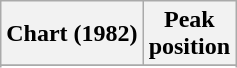<table class="wikitable sortable">
<tr>
<th>Chart (1982)</th>
<th>Peak<br>position</th>
</tr>
<tr>
</tr>
<tr>
</tr>
<tr>
</tr>
</table>
